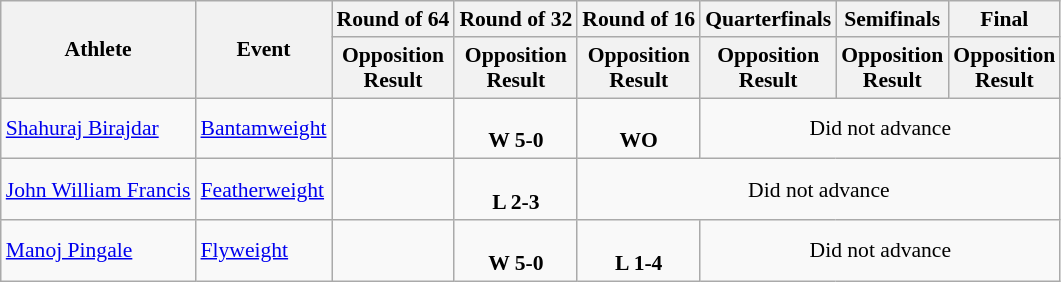<table class="wikitable" style="font-size:90%">
<tr>
<th rowspan="2">Athlete</th>
<th rowspan="2">Event</th>
<th>Round of 64</th>
<th>Round of 32</th>
<th>Round of 16</th>
<th>Quarterfinals</th>
<th>Semifinals</th>
<th>Final</th>
</tr>
<tr>
<th>Opposition<br>Result</th>
<th>Opposition<br>Result</th>
<th>Opposition<br>Result</th>
<th>Opposition<br>Result</th>
<th>Opposition<br>Result</th>
<th>Opposition<br>Result</th>
</tr>
<tr>
<td><a href='#'>Shahuraj Birajdar</a></td>
<td><a href='#'>Bantamweight</a></td>
<td></td>
<td align=center><br><strong>W 5-0</strong></td>
<td align=center><br><strong>WO</strong></td>
<td align=center colspan="3">Did not advance</td>
</tr>
<tr>
<td><a href='#'>John William Francis</a></td>
<td><a href='#'>Featherweight</a></td>
<td></td>
<td align=center><br><strong>L 2-3</strong></td>
<td align=center colspan="4">Did not advance</td>
</tr>
<tr>
<td><a href='#'>Manoj Pingale</a></td>
<td><a href='#'>Flyweight</a></td>
<td></td>
<td align=center><br><strong>W 5-0</strong></td>
<td align=center><br><strong>L 1-4</strong></td>
<td align=center colspan="3">Did not advance</td>
</tr>
</table>
